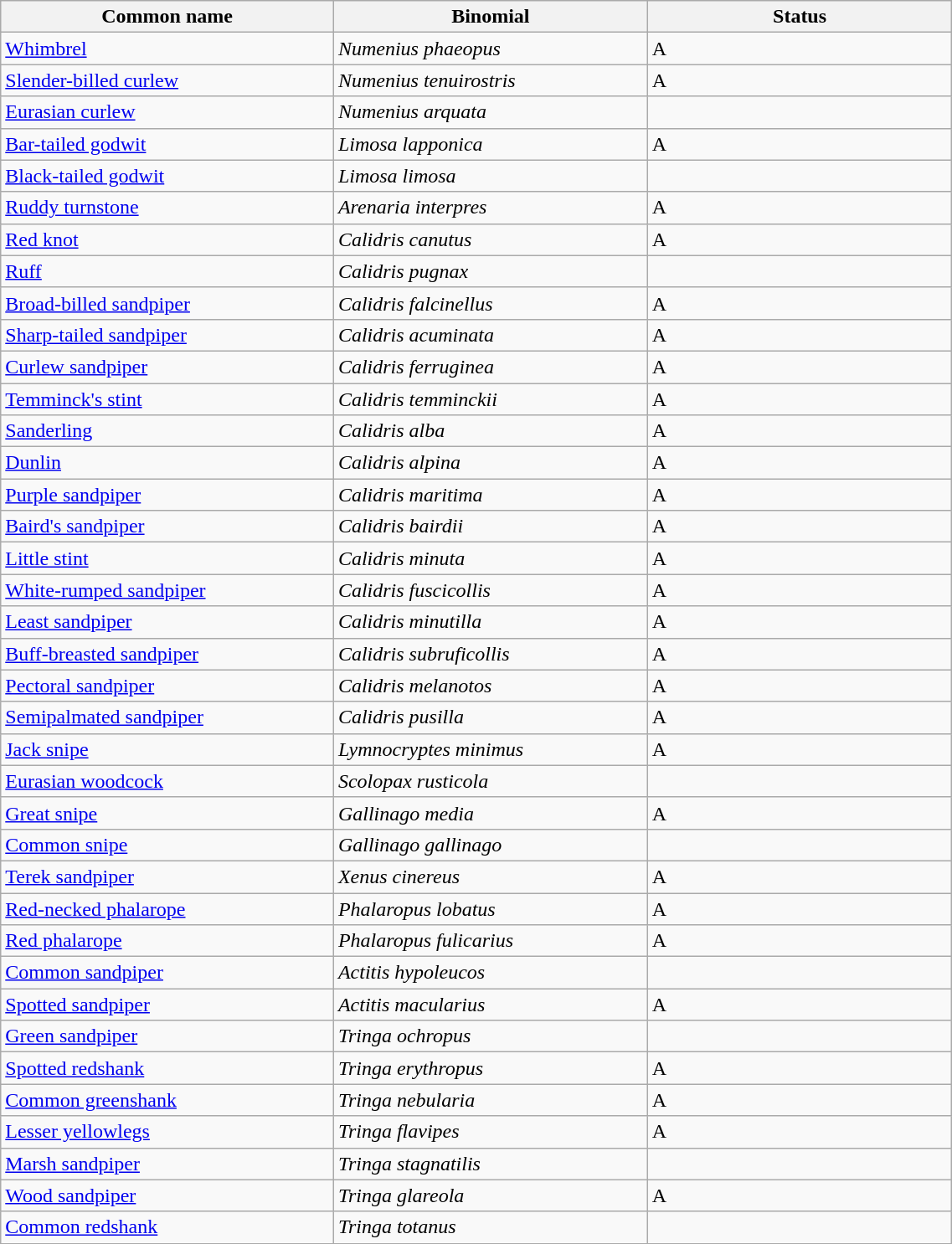<table width=60% class="wikitable">
<tr>
<th width=35%>Common name</th>
<th width=33%>Binomial</th>
<th width=32%>Status</th>
</tr>
<tr>
<td><a href='#'>Whimbrel</a></td>
<td><em>Numenius phaeopus</em></td>
<td>A</td>
</tr>
<tr>
<td><a href='#'>Slender-billed curlew</a></td>
<td><em>Numenius tenuirostris</em></td>
<td>A</td>
</tr>
<tr>
<td><a href='#'>Eurasian curlew</a></td>
<td><em>Numenius arquata</em></td>
<td></td>
</tr>
<tr>
<td><a href='#'>Bar-tailed godwit</a></td>
<td><em>Limosa lapponica</em></td>
<td>A</td>
</tr>
<tr>
<td><a href='#'>Black-tailed godwit</a></td>
<td><em>Limosa limosa</em></td>
<td></td>
</tr>
<tr>
<td><a href='#'>Ruddy turnstone</a></td>
<td><em>Arenaria interpres</em></td>
<td>A</td>
</tr>
<tr>
<td><a href='#'>Red knot</a></td>
<td><em>Calidris canutus</em></td>
<td>A</td>
</tr>
<tr>
<td><a href='#'>Ruff</a></td>
<td><em>Calidris pugnax</em></td>
<td></td>
</tr>
<tr>
<td><a href='#'>Broad-billed sandpiper</a></td>
<td><em>Calidris falcinellus</em></td>
<td>A</td>
</tr>
<tr>
<td><a href='#'>Sharp-tailed sandpiper</a></td>
<td><em>Calidris acuminata</em></td>
<td>A</td>
</tr>
<tr>
<td><a href='#'>Curlew sandpiper</a></td>
<td><em>Calidris ferruginea</em></td>
<td>A</td>
</tr>
<tr>
<td><a href='#'>Temminck's stint</a></td>
<td><em>Calidris temminckii</em></td>
<td>A</td>
</tr>
<tr>
<td><a href='#'>Sanderling</a></td>
<td><em>Calidris alba</em></td>
<td>A</td>
</tr>
<tr>
<td><a href='#'>Dunlin</a></td>
<td><em>Calidris alpina</em></td>
<td>A</td>
</tr>
<tr>
<td><a href='#'>Purple sandpiper</a></td>
<td><em>Calidris maritima</em></td>
<td>A</td>
</tr>
<tr>
<td><a href='#'>Baird's sandpiper</a></td>
<td><em>Calidris bairdii</em></td>
<td>A</td>
</tr>
<tr>
<td><a href='#'>Little stint</a></td>
<td><em>Calidris minuta</em></td>
<td>A</td>
</tr>
<tr>
<td><a href='#'>White-rumped sandpiper</a></td>
<td><em>Calidris fuscicollis</em></td>
<td>A</td>
</tr>
<tr>
<td><a href='#'>Least sandpiper</a></td>
<td><em>Calidris minutilla</em></td>
<td>A</td>
</tr>
<tr>
<td><a href='#'>Buff-breasted sandpiper</a></td>
<td><em>Calidris subruficollis</em></td>
<td>A</td>
</tr>
<tr>
<td><a href='#'>Pectoral sandpiper</a></td>
<td><em>Calidris melanotos</em></td>
<td>A</td>
</tr>
<tr>
<td><a href='#'>Semipalmated sandpiper</a></td>
<td><em>Calidris pusilla</em></td>
<td>A</td>
</tr>
<tr>
<td><a href='#'>Jack snipe</a></td>
<td><em>Lymnocryptes minimus</em></td>
<td>A</td>
</tr>
<tr>
<td><a href='#'>Eurasian woodcock</a></td>
<td><em>Scolopax rusticola</em></td>
<td></td>
</tr>
<tr>
<td><a href='#'>Great snipe</a></td>
<td><em>Gallinago media</em></td>
<td>A</td>
</tr>
<tr>
<td><a href='#'>Common snipe</a></td>
<td><em>Gallinago gallinago</em></td>
<td></td>
</tr>
<tr>
<td><a href='#'>Terek sandpiper</a></td>
<td><em>Xenus cinereus</em></td>
<td>A</td>
</tr>
<tr>
<td><a href='#'>Red-necked phalarope</a></td>
<td><em>Phalaropus lobatus</em></td>
<td>A</td>
</tr>
<tr>
<td><a href='#'>Red phalarope</a></td>
<td><em>Phalaropus fulicarius</em></td>
<td>A</td>
</tr>
<tr>
<td><a href='#'>Common sandpiper</a></td>
<td><em>Actitis hypoleucos</em></td>
<td></td>
</tr>
<tr>
<td><a href='#'>Spotted sandpiper</a></td>
<td><em>Actitis macularius</em></td>
<td>A</td>
</tr>
<tr>
<td><a href='#'>Green sandpiper</a></td>
<td><em>Tringa ochropus</em></td>
<td></td>
</tr>
<tr>
<td><a href='#'>Spotted redshank</a></td>
<td><em>Tringa erythropus</em></td>
<td>A</td>
</tr>
<tr>
<td><a href='#'>Common greenshank</a></td>
<td><em>Tringa nebularia</em></td>
<td>A</td>
</tr>
<tr>
<td><a href='#'>Lesser yellowlegs</a></td>
<td><em>Tringa flavipes</em></td>
<td>A</td>
</tr>
<tr>
<td><a href='#'>Marsh sandpiper</a></td>
<td><em>Tringa stagnatilis</em></td>
<td></td>
</tr>
<tr>
<td><a href='#'>Wood sandpiper</a></td>
<td><em>Tringa glareola</em></td>
<td>A</td>
</tr>
<tr>
<td><a href='#'>Common redshank</a></td>
<td><em>Tringa totanus</em></td>
<td></td>
</tr>
</table>
